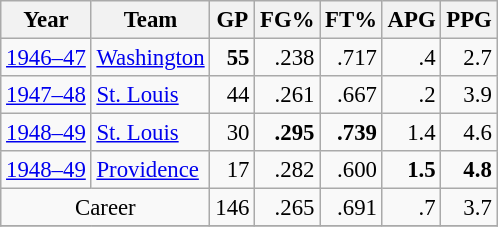<table class="wikitable sortable" style="font-size:95%; text-align:right;">
<tr>
<th>Year</th>
<th>Team</th>
<th>GP</th>
<th>FG%</th>
<th>FT%</th>
<th>APG</th>
<th>PPG</th>
</tr>
<tr>
<td style="text-align:left;"><a href='#'>1946–47</a></td>
<td style="text-align:left;"><a href='#'>Washington</a></td>
<td><strong>55</strong></td>
<td>.238</td>
<td>.717</td>
<td>.4</td>
<td>2.7</td>
</tr>
<tr>
<td style="text-align:left;"><a href='#'>1947–48</a></td>
<td style="text-align:left;"><a href='#'>St. Louis</a></td>
<td>44</td>
<td>.261</td>
<td>.667</td>
<td>.2</td>
<td>3.9</td>
</tr>
<tr>
<td style="text-align:left;"><a href='#'>1948–49</a></td>
<td style="text-align:left;"><a href='#'>St. Louis</a></td>
<td>30</td>
<td><strong>.295</strong></td>
<td><strong>.739</strong></td>
<td>1.4</td>
<td>4.6</td>
</tr>
<tr>
<td style="text-align:left;"><a href='#'>1948–49</a></td>
<td style="text-align:left;"><a href='#'>Providence</a></td>
<td>17</td>
<td>.282</td>
<td>.600</td>
<td><strong>1.5</strong></td>
<td><strong>4.8</strong></td>
</tr>
<tr>
<td style="text-align:center;" colspan="2">Career</td>
<td>146</td>
<td>.265</td>
<td>.691</td>
<td>.7</td>
<td>3.7</td>
</tr>
<tr>
</tr>
</table>
